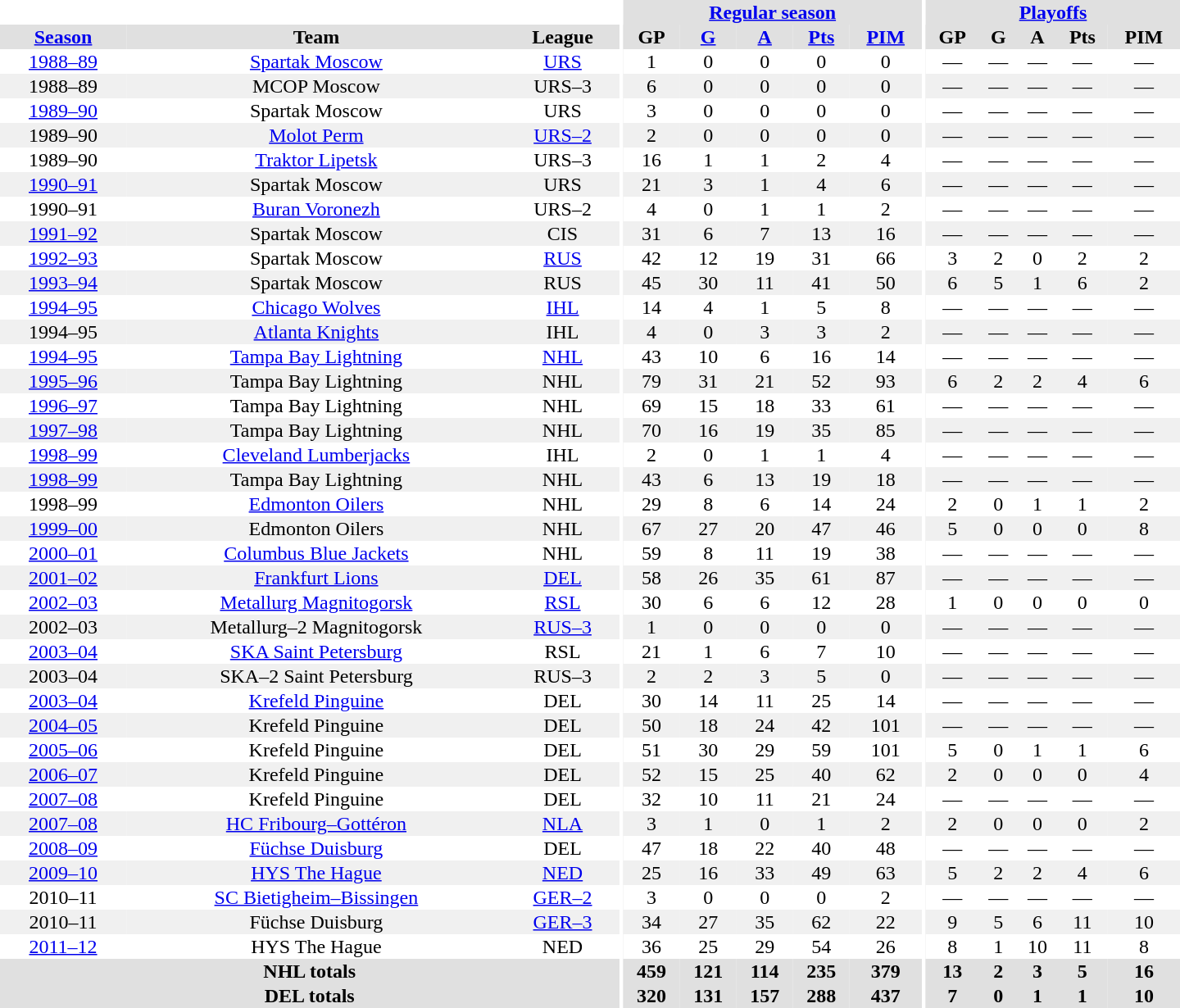<table border="0" cellpadding="1" cellspacing="0" style="text-align:center; width:60em">
<tr bgcolor="#e0e0e0">
<th colspan="3" bgcolor="#ffffff"></th>
<th rowspan="100" bgcolor="#ffffff"></th>
<th colspan="5"><a href='#'>Regular season</a></th>
<th rowspan="100" bgcolor="#ffffff"></th>
<th colspan="5"><a href='#'>Playoffs</a></th>
</tr>
<tr bgcolor="#e0e0e0">
<th><a href='#'>Season</a></th>
<th>Team</th>
<th>League</th>
<th>GP</th>
<th><a href='#'>G</a></th>
<th><a href='#'>A</a></th>
<th><a href='#'>Pts</a></th>
<th><a href='#'>PIM</a></th>
<th>GP</th>
<th>G</th>
<th>A</th>
<th>Pts</th>
<th>PIM</th>
</tr>
<tr>
<td><a href='#'>1988–89</a></td>
<td><a href='#'>Spartak Moscow</a></td>
<td><a href='#'>URS</a></td>
<td>1</td>
<td>0</td>
<td>0</td>
<td>0</td>
<td>0</td>
<td>—</td>
<td>—</td>
<td>—</td>
<td>—</td>
<td>—</td>
</tr>
<tr bgcolor="#f0f0f0">
<td>1988–89</td>
<td>MCOP Moscow</td>
<td>URS–3</td>
<td>6</td>
<td>0</td>
<td>0</td>
<td>0</td>
<td>0</td>
<td>—</td>
<td>—</td>
<td>—</td>
<td>—</td>
<td>—</td>
</tr>
<tr>
<td><a href='#'>1989–90</a></td>
<td>Spartak Moscow</td>
<td>URS</td>
<td>3</td>
<td>0</td>
<td>0</td>
<td>0</td>
<td>0</td>
<td>—</td>
<td>—</td>
<td>—</td>
<td>—</td>
<td>—</td>
</tr>
<tr bgcolor="#f0f0f0">
<td>1989–90</td>
<td><a href='#'>Molot Perm</a></td>
<td><a href='#'>URS–2</a></td>
<td>2</td>
<td>0</td>
<td>0</td>
<td>0</td>
<td>0</td>
<td>—</td>
<td>—</td>
<td>—</td>
<td>—</td>
<td>—</td>
</tr>
<tr>
<td>1989–90</td>
<td><a href='#'>Traktor Lipetsk</a></td>
<td>URS–3</td>
<td>16</td>
<td>1</td>
<td>1</td>
<td>2</td>
<td>4</td>
<td>—</td>
<td>—</td>
<td>—</td>
<td>—</td>
<td>—</td>
</tr>
<tr bgcolor="#f0f0f0">
<td><a href='#'>1990–91</a></td>
<td>Spartak Moscow</td>
<td>URS</td>
<td>21</td>
<td>3</td>
<td>1</td>
<td>4</td>
<td>6</td>
<td>—</td>
<td>—</td>
<td>—</td>
<td>—</td>
<td>—</td>
</tr>
<tr>
<td>1990–91</td>
<td><a href='#'>Buran Voronezh</a></td>
<td>URS–2</td>
<td>4</td>
<td>0</td>
<td>1</td>
<td>1</td>
<td>2</td>
<td>—</td>
<td>—</td>
<td>—</td>
<td>—</td>
<td>—</td>
</tr>
<tr bgcolor="#f0f0f0">
<td><a href='#'>1991–92</a></td>
<td>Spartak Moscow</td>
<td>CIS</td>
<td>31</td>
<td>6</td>
<td>7</td>
<td>13</td>
<td>16</td>
<td>—</td>
<td>—</td>
<td>—</td>
<td>—</td>
<td>—</td>
</tr>
<tr>
<td><a href='#'>1992–93</a></td>
<td>Spartak Moscow</td>
<td><a href='#'>RUS</a></td>
<td>42</td>
<td>12</td>
<td>19</td>
<td>31</td>
<td>66</td>
<td>3</td>
<td>2</td>
<td>0</td>
<td>2</td>
<td>2</td>
</tr>
<tr bgcolor="#f0f0f0">
<td><a href='#'>1993–94</a></td>
<td>Spartak Moscow</td>
<td>RUS</td>
<td>45</td>
<td>30</td>
<td>11</td>
<td>41</td>
<td>50</td>
<td>6</td>
<td>5</td>
<td>1</td>
<td>6</td>
<td>2</td>
</tr>
<tr>
<td><a href='#'>1994–95</a></td>
<td><a href='#'>Chicago Wolves</a></td>
<td><a href='#'>IHL</a></td>
<td>14</td>
<td>4</td>
<td>1</td>
<td>5</td>
<td>8</td>
<td>—</td>
<td>—</td>
<td>—</td>
<td>—</td>
<td>—</td>
</tr>
<tr bgcolor="#f0f0f0">
<td>1994–95</td>
<td><a href='#'>Atlanta Knights</a></td>
<td>IHL</td>
<td>4</td>
<td>0</td>
<td>3</td>
<td>3</td>
<td>2</td>
<td>—</td>
<td>—</td>
<td>—</td>
<td>—</td>
<td>—</td>
</tr>
<tr>
<td><a href='#'>1994–95</a></td>
<td><a href='#'>Tampa Bay Lightning</a></td>
<td><a href='#'>NHL</a></td>
<td>43</td>
<td>10</td>
<td>6</td>
<td>16</td>
<td>14</td>
<td>—</td>
<td>—</td>
<td>—</td>
<td>—</td>
<td>—</td>
</tr>
<tr bgcolor="#f0f0f0">
<td><a href='#'>1995–96</a></td>
<td>Tampa Bay Lightning</td>
<td>NHL</td>
<td>79</td>
<td>31</td>
<td>21</td>
<td>52</td>
<td>93</td>
<td>6</td>
<td>2</td>
<td>2</td>
<td>4</td>
<td>6</td>
</tr>
<tr>
<td><a href='#'>1996–97</a></td>
<td>Tampa Bay Lightning</td>
<td>NHL</td>
<td>69</td>
<td>15</td>
<td>18</td>
<td>33</td>
<td>61</td>
<td>—</td>
<td>—</td>
<td>—</td>
<td>—</td>
<td>—</td>
</tr>
<tr bgcolor="#f0f0f0">
<td><a href='#'>1997–98</a></td>
<td>Tampa Bay Lightning</td>
<td>NHL</td>
<td>70</td>
<td>16</td>
<td>19</td>
<td>35</td>
<td>85</td>
<td>—</td>
<td>—</td>
<td>—</td>
<td>—</td>
<td>—</td>
</tr>
<tr>
<td><a href='#'>1998–99</a></td>
<td><a href='#'>Cleveland Lumberjacks</a></td>
<td>IHL</td>
<td>2</td>
<td>0</td>
<td>1</td>
<td>1</td>
<td>4</td>
<td>—</td>
<td>—</td>
<td>—</td>
<td>—</td>
<td>—</td>
</tr>
<tr bgcolor="#f0f0f0">
<td><a href='#'>1998–99</a></td>
<td>Tampa Bay Lightning</td>
<td>NHL</td>
<td>43</td>
<td>6</td>
<td>13</td>
<td>19</td>
<td>18</td>
<td>—</td>
<td>—</td>
<td>—</td>
<td>—</td>
<td>—</td>
</tr>
<tr>
<td>1998–99</td>
<td><a href='#'>Edmonton Oilers</a></td>
<td>NHL</td>
<td>29</td>
<td>8</td>
<td>6</td>
<td>14</td>
<td>24</td>
<td>2</td>
<td>0</td>
<td>1</td>
<td>1</td>
<td>2</td>
</tr>
<tr bgcolor="#f0f0f0">
<td><a href='#'>1999–00</a></td>
<td>Edmonton Oilers</td>
<td>NHL</td>
<td>67</td>
<td>27</td>
<td>20</td>
<td>47</td>
<td>46</td>
<td>5</td>
<td>0</td>
<td>0</td>
<td>0</td>
<td>8</td>
</tr>
<tr>
<td><a href='#'>2000–01</a></td>
<td><a href='#'>Columbus Blue Jackets</a></td>
<td>NHL</td>
<td>59</td>
<td>8</td>
<td>11</td>
<td>19</td>
<td>38</td>
<td>—</td>
<td>—</td>
<td>—</td>
<td>—</td>
<td>—</td>
</tr>
<tr bgcolor="#f0f0f0">
<td><a href='#'>2001–02</a></td>
<td><a href='#'>Frankfurt Lions</a></td>
<td><a href='#'>DEL</a></td>
<td>58</td>
<td>26</td>
<td>35</td>
<td>61</td>
<td>87</td>
<td>—</td>
<td>—</td>
<td>—</td>
<td>—</td>
<td>—</td>
</tr>
<tr>
<td><a href='#'>2002–03</a></td>
<td><a href='#'>Metallurg Magnitogorsk</a></td>
<td><a href='#'>RSL</a></td>
<td>30</td>
<td>6</td>
<td>6</td>
<td>12</td>
<td>28</td>
<td>1</td>
<td>0</td>
<td>0</td>
<td>0</td>
<td>0</td>
</tr>
<tr bgcolor="#f0f0f0">
<td>2002–03</td>
<td>Metallurg–2 Magnitogorsk</td>
<td><a href='#'>RUS–3</a></td>
<td>1</td>
<td>0</td>
<td>0</td>
<td>0</td>
<td>0</td>
<td>—</td>
<td>—</td>
<td>—</td>
<td>—</td>
<td>—</td>
</tr>
<tr>
<td><a href='#'>2003–04</a></td>
<td><a href='#'>SKA Saint Petersburg</a></td>
<td>RSL</td>
<td>21</td>
<td>1</td>
<td>6</td>
<td>7</td>
<td>10</td>
<td>—</td>
<td>—</td>
<td>—</td>
<td>—</td>
<td>—</td>
</tr>
<tr bgcolor="#f0f0f0">
<td>2003–04</td>
<td>SKA–2 Saint Petersburg</td>
<td>RUS–3</td>
<td>2</td>
<td>2</td>
<td>3</td>
<td>5</td>
<td>0</td>
<td>—</td>
<td>—</td>
<td>—</td>
<td>—</td>
<td>—</td>
</tr>
<tr>
<td><a href='#'>2003–04</a></td>
<td><a href='#'>Krefeld Pinguine</a></td>
<td>DEL</td>
<td>30</td>
<td>14</td>
<td>11</td>
<td>25</td>
<td>14</td>
<td>—</td>
<td>—</td>
<td>—</td>
<td>—</td>
<td>—</td>
</tr>
<tr bgcolor="#f0f0f0">
<td><a href='#'>2004–05</a></td>
<td>Krefeld Pinguine</td>
<td>DEL</td>
<td>50</td>
<td>18</td>
<td>24</td>
<td>42</td>
<td>101</td>
<td>—</td>
<td>—</td>
<td>—</td>
<td>—</td>
<td>—</td>
</tr>
<tr>
<td><a href='#'>2005–06</a></td>
<td>Krefeld Pinguine</td>
<td>DEL</td>
<td>51</td>
<td>30</td>
<td>29</td>
<td>59</td>
<td>101</td>
<td>5</td>
<td>0</td>
<td>1</td>
<td>1</td>
<td>6</td>
</tr>
<tr bgcolor="#f0f0f0">
<td><a href='#'>2006–07</a></td>
<td>Krefeld Pinguine</td>
<td>DEL</td>
<td>52</td>
<td>15</td>
<td>25</td>
<td>40</td>
<td>62</td>
<td>2</td>
<td>0</td>
<td>0</td>
<td>0</td>
<td>4</td>
</tr>
<tr>
<td><a href='#'>2007–08</a></td>
<td>Krefeld Pinguine</td>
<td>DEL</td>
<td>32</td>
<td>10</td>
<td>11</td>
<td>21</td>
<td>24</td>
<td>—</td>
<td>—</td>
<td>—</td>
<td>—</td>
<td>—</td>
</tr>
<tr bgcolor="#f0f0f0">
<td><a href='#'>2007–08</a></td>
<td><a href='#'>HC Fribourg–Gottéron</a></td>
<td><a href='#'>NLA</a></td>
<td>3</td>
<td>1</td>
<td>0</td>
<td>1</td>
<td>2</td>
<td>2</td>
<td>0</td>
<td>0</td>
<td>0</td>
<td>2</td>
</tr>
<tr>
<td><a href='#'>2008–09</a></td>
<td><a href='#'>Füchse Duisburg</a></td>
<td>DEL</td>
<td>47</td>
<td>18</td>
<td>22</td>
<td>40</td>
<td>48</td>
<td>—</td>
<td>—</td>
<td>—</td>
<td>—</td>
<td>—</td>
</tr>
<tr bgcolor="#f0f0f0">
<td><a href='#'>2009–10</a></td>
<td><a href='#'>HYS The Hague</a></td>
<td><a href='#'>NED</a></td>
<td>25</td>
<td>16</td>
<td>33</td>
<td>49</td>
<td>63</td>
<td>5</td>
<td>2</td>
<td>2</td>
<td>4</td>
<td>6</td>
</tr>
<tr>
<td>2010–11</td>
<td><a href='#'>SC Bietigheim–Bissingen</a></td>
<td><a href='#'>GER–2</a></td>
<td>3</td>
<td>0</td>
<td>0</td>
<td>0</td>
<td>2</td>
<td>—</td>
<td>—</td>
<td>—</td>
<td>—</td>
<td>—</td>
</tr>
<tr bgcolor="#f0f0f0">
<td>2010–11</td>
<td>Füchse Duisburg</td>
<td><a href='#'>GER–3</a></td>
<td>34</td>
<td>27</td>
<td>35</td>
<td>62</td>
<td>22</td>
<td>9</td>
<td>5</td>
<td>6</td>
<td>11</td>
<td>10</td>
</tr>
<tr>
<td><a href='#'>2011–12</a></td>
<td>HYS The Hague</td>
<td>NED</td>
<td>36</td>
<td>25</td>
<td>29</td>
<td>54</td>
<td>26</td>
<td>8</td>
<td>1</td>
<td>10</td>
<td>11</td>
<td>8</td>
</tr>
<tr bgcolor="#e0e0e0">
<th colspan="3">NHL totals</th>
<th>459</th>
<th>121</th>
<th>114</th>
<th>235</th>
<th>379</th>
<th>13</th>
<th>2</th>
<th>3</th>
<th>5</th>
<th>16</th>
</tr>
<tr bgcolor="#e0e0e0">
<th colspan="3">DEL totals</th>
<th>320</th>
<th>131</th>
<th>157</th>
<th>288</th>
<th>437</th>
<th>7</th>
<th>0</th>
<th>1</th>
<th>1</th>
<th>10</th>
</tr>
</table>
